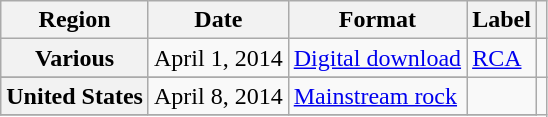<table class="wikitable plainrowheaders">
<tr>
<th scope="col">Region</th>
<th>Date</th>
<th>Format</th>
<th>Label</th>
<th></th>
</tr>
<tr>
<th scope="row">Various</th>
<td>April 1, 2014</td>
<td><a href='#'>Digital download</a></td>
<td rowspan="2"><a href='#'>RCA</a></td>
<td align="center"></td>
</tr>
<tr>
</tr>
<tr>
<th scope="row">United States</th>
<td>April 8, 2014</td>
<td><a href='#'>Mainstream rock</a></td>
<td align="center"></td>
</tr>
<tr>
</tr>
</table>
